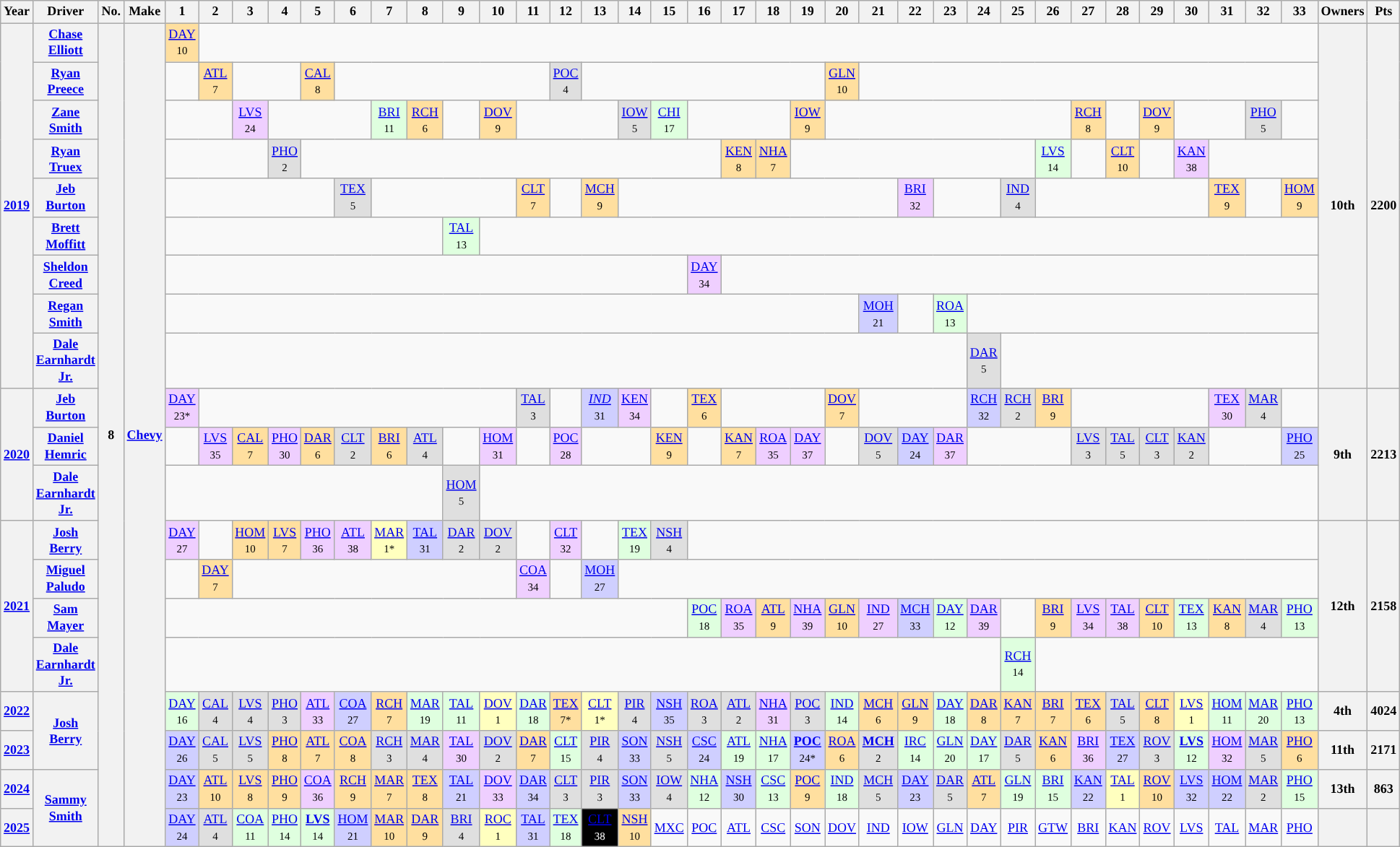<table class="wikitable" style="text-align:center; font-size:75%">
<tr>
<th>Year</th>
<th>Driver</th>
<th>No.</th>
<th>Make</th>
<th>1</th>
<th>2</th>
<th>3</th>
<th>4</th>
<th>5</th>
<th>6</th>
<th>7</th>
<th>8</th>
<th>9</th>
<th>10</th>
<th>11</th>
<th>12</th>
<th>13</th>
<th>14</th>
<th>15</th>
<th>16</th>
<th>17</th>
<th>18</th>
<th>19</th>
<th>20</th>
<th>21</th>
<th>22</th>
<th>23</th>
<th>24</th>
<th>25</th>
<th>26</th>
<th>27</th>
<th>28</th>
<th>29</th>
<th>30</th>
<th>31</th>
<th>32</th>
<th>33</th>
<th>Owners</th>
<th>Pts</th>
</tr>
<tr>
<th rowspan=9><a href='#'>2019</a></th>
<th><a href='#'>Chase Elliott</a></th>
<th rowspan="20">8</th>
<th rowspan="20"><a href='#'>Chevy</a></th>
<td style="background:#FFDF9F;"><a href='#'>DAY</a><br><small>10</small></td>
<td colspan=32></td>
<th rowspan=9>10th</th>
<th rowspan=9>2200</th>
</tr>
<tr>
<th><a href='#'>Ryan Preece</a></th>
<td></td>
<td style="background:#FFDF9F;"><a href='#'>ATL</a><br><small>7</small></td>
<td colspan=2></td>
<td style="background:#FFDF9F;"><a href='#'>CAL</a><br><small>8</small></td>
<td colspan=6></td>
<td style="background:#DFDFDF;"><a href='#'>POC</a><br><small>4</small></td>
<td colspan=7></td>
<td style="background:#FFDF9F;"><a href='#'>GLN</a><br><small>10</small></td>
</tr>
<tr>
<th><a href='#'>Zane Smith</a></th>
<td colspan=2></td>
<td style="background:#EFCFFF;"><a href='#'>LVS</a><br><small>24</small></td>
<td colspan=3></td>
<td style="background:#DFFFDF;"><a href='#'>BRI</a><br><small>11</small></td>
<td style="background:#FFDF9F;"><a href='#'>RCH</a><br><small>6</small></td>
<td></td>
<td style="background:#FFDF9F;"><a href='#'>DOV</a><br><small>9</small></td>
<td colspan=3></td>
<td style="background:#DFDFDF;"><a href='#'>IOW</a><br><small>5</small></td>
<td style="background:#DFFFDF;"><a href='#'>CHI</a><br><small>17</small></td>
<td colspan=3></td>
<td style="background:#FFDF9F;"><a href='#'>IOW</a><br><small>9</small></td>
<td colspan=7></td>
<td style="background:#FFDF9F;"><a href='#'>RCH</a><br><small>8</small></td>
<td></td>
<td style="background:#FFDF9F;"><a href='#'>DOV</a><br><small>9</small></td>
<td colspan=2></td>
<td style="background:#DFDFDF;"><a href='#'>PHO</a><br><small>5</small></td>
<td></td>
</tr>
<tr>
<th><a href='#'>Ryan Truex</a></th>
<td colspan=3></td>
<td style="background:#DFDFDF;"><a href='#'>PHO</a><br><small>2</small></td>
<td colspan=12></td>
<td style="background:#FFDF9F;"><a href='#'>KEN</a><br><small>8</small></td>
<td style="background:#FFDF9F;"><a href='#'>NHA</a><br><small>7</small></td>
<td colspan=7></td>
<td style="background:#DFFFDF;"><a href='#'>LVS</a><br><small>14</small></td>
<td></td>
<td style="background:#FFDF9F;"><a href='#'>CLT</a><br><small>10</small></td>
<td></td>
<td style="background:#EFCFFF;"><a href='#'>KAN</a><br><small>38</small></td>
<td colspan=3></td>
</tr>
<tr>
<th><a href='#'>Jeb Burton</a></th>
<td colspan=5></td>
<td style="background:#DFDFDF;"><a href='#'>TEX</a><br><small>5</small></td>
<td colspan=4></td>
<td style="background:#FFDF9F;"><a href='#'>CLT</a><br><small>7</small></td>
<td></td>
<td style="background:#FFDF9F;"><a href='#'>MCH</a><br><small>9</small></td>
<td colspan=8></td>
<td style="background:#EFCFFF;"><a href='#'>BRI</a><br><small>32</small></td>
<td colspan=2></td>
<td style="background:#DFDFDF;"><a href='#'>IND</a><br><small>4</small></td>
<td colspan=5></td>
<td style="background:#FFDF9F;"><a href='#'>TEX</a><br><small>9</small></td>
<td></td>
<td style="background:#FFDF9F;"><a href='#'>HOM</a><br><small>9</small></td>
</tr>
<tr>
<th><a href='#'>Brett Moffitt</a></th>
<td colspan=8></td>
<td style="background:#DFFFDF;"><a href='#'>TAL</a><br><small>13</small></td>
<td colspan=24></td>
</tr>
<tr>
<th><a href='#'>Sheldon Creed</a></th>
<td colspan=15></td>
<td style="background:#EFCFFF;"><a href='#'>DAY</a><br><small>34</small></td>
<td colspan=17></td>
</tr>
<tr>
<th><a href='#'>Regan Smith</a></th>
<td colspan=20></td>
<td style="background:#CFCFFF;"><a href='#'>MOH</a><br><small>21</small></td>
<td></td>
<td style="background:#DFFFDF;"><a href='#'>ROA</a><br><small>13</small></td>
</tr>
<tr>
<th><a href='#'>Dale Earnhardt Jr.</a></th>
<td colspan=23></td>
<td style="background:#DFDFDF;"><a href='#'>DAR</a><br><small>5</small></td>
<td colspan=9></td>
</tr>
<tr>
<th rowspan=3><a href='#'>2020</a></th>
<th><a href='#'>Jeb Burton</a></th>
<td style="background:#EFCFFF;"><a href='#'>DAY</a><br><small>23*</small></td>
<td colspan=9></td>
<td style="background:#DFDFDF;"><a href='#'>TAL</a><br><small>3</small></td>
<td></td>
<td style="background:#CFCFFF;"><em><a href='#'>IND</a></em><br><small>31</small></td>
<td style="background:#EFCFFF;"><a href='#'>KEN</a><br><small>34</small></td>
<td></td>
<td style="background:#FFDF9F;"><a href='#'>TEX</a><br><small>6</small></td>
<td colspan=3></td>
<td style="background:#FFDF9F;"><a href='#'>DOV</a><br><small>7</small></td>
<td colspan=3></td>
<td style="background:#CFCFFF;"><a href='#'>RCH</a><br><small>32</small></td>
<td style="background:#DFDFDF;"><a href='#'>RCH</a><br><small>2</small></td>
<td style="background:#FFDF9F;"><a href='#'>BRI</a><br><small>9</small></td>
<td colspan=4></td>
<td style="background:#EFCFFF;"><a href='#'>TEX</a><br><small>30</small></td>
<td style="background:#DFDFDF;"><a href='#'>MAR</a><br><small>4</small></td>
<td colspan=1></td>
<th rowspan=3>9th</th>
<th rowspan=3>2213</th>
</tr>
<tr>
<th><a href='#'>Daniel Hemric</a></th>
<td></td>
<td style="background:#EFCFFF;"><a href='#'>LVS</a><br><small>35</small></td>
<td style="background:#FFDF9F;"><a href='#'>CAL</a><br><small>7</small></td>
<td style="background:#EFCFFF;"><a href='#'>PHO</a><br><small>30</small></td>
<td style="background:#FFDF9F;"><a href='#'>DAR</a><br><small>6</small></td>
<td style="background:#DFDFDF;"><a href='#'>CLT</a><br><small>2</small></td>
<td style="background:#FFDF9F;"><a href='#'>BRI</a><br><small>6</small></td>
<td style="background:#DFDFDF;"><a href='#'>ATL</a><br><small>4</small></td>
<td></td>
<td style="background:#EFCFFF;"><a href='#'>HOM</a><br><small>31</small></td>
<td></td>
<td style="background:#EFCFFF;"><a href='#'>POC</a><br><small>28</small></td>
<td colspan=2></td>
<td style="background:#FFDF9F;"><a href='#'>KEN</a><br><small>9</small></td>
<td></td>
<td style="background:#FFDF9F;"><a href='#'>KAN</a><br><small>7</small></td>
<td style="background:#EFCFFF;"><a href='#'>ROA</a><br><small>35</small></td>
<td style="background:#EFCFFF;"><a href='#'>DAY</a><br><small>37</small></td>
<td colspan=1></td>
<td style="background:#DFDFDF;"><a href='#'>DOV</a><br><small>5</small></td>
<td style="background:#CFCFFF;"><a href='#'>DAY</a><br><small>24</small></td>
<td style="background:#EFCFFF;"><a href='#'>DAR</a><br><small>37</small></td>
<td colspan=3></td>
<td style="background:#DFDFDF;"><a href='#'>LVS</a><br><small>3</small></td>
<td style="background:#DFDFDF;"><a href='#'>TAL</a><br><small>5</small></td>
<td style="background:#DFDFDF;"><a href='#'>CLT</a><br><small>3</small></td>
<td style="background:#DFDFDF;"><a href='#'>KAN</a><br><small>2</small></td>
<td colspan=2></td>
<td style="background:#CFCFFF;"><a href='#'>PHO</a><br><small>25</small></td>
</tr>
<tr>
<th><a href='#'>Dale Earnhardt Jr.</a></th>
<td colspan=8></td>
<td style="background:#DFDFDF;"><a href='#'>HOM</a><br><small>5</small></td>
<td colspan=24></td>
</tr>
<tr>
<th rowspan=4><a href='#'>2021</a></th>
<th><a href='#'>Josh Berry</a></th>
<td style="background:#EFCFFF;"><a href='#'>DAY</a><br><small>27</small></td>
<td colspan=1></td>
<td style="background:#FFDF9F;"><a href='#'>HOM</a><br><small>10</small></td>
<td style="background:#FFDF9F;"><a href='#'>LVS</a><br><small>7</small></td>
<td style="background:#EFCFFF;"><a href='#'>PHO</a><br><small>36</small></td>
<td style="background:#EFCFFF;"><a href='#'>ATL</a><br><small>38</small></td>
<td style="background:#FFFFBF;"><a href='#'>MAR</a><br><small>1*</small></td>
<td style="background:#CFCFFF;"><a href='#'>TAL</a><br><small>31</small></td>
<td style="background:#DFDFDF;"><a href='#'>DAR</a><br><small>2</small></td>
<td style="background:#DFDFDF;"><a href='#'>DOV</a><br><small>2</small></td>
<td colspan=1></td>
<td style="background:#EFCFFF;"><a href='#'>CLT</a><br><small>32</small></td>
<td colspan=1></td>
<td style="background:#DFFFDF;"><a href='#'>TEX</a><br><small>19</small></td>
<td style="background:#DFDFDF;"><a href='#'>NSH</a><br><small>4</small></td>
<td colspan=18></td>
<th rowspan=4>12th</th>
<th rowspan=4>2158</th>
</tr>
<tr>
<th><a href='#'>Miguel Paludo</a></th>
<td></td>
<td style="background:#FFDF9F;"><a href='#'>DAY</a><br><small>7</small></td>
<td colspan=8></td>
<td style="background:#EFCFFF;"><a href='#'>COA</a><br><small>34</small></td>
<td></td>
<td style="background:#CFCFFF;"><a href='#'>MOH</a><br><small>27</small></td>
<td colspan=20></td>
</tr>
<tr>
<th><a href='#'>Sam Mayer</a></th>
<td colspan=15></td>
<td style="background:#DFFFDF;"><a href='#'>POC</a><br><small>18</small></td>
<td style="background:#EFCFFF;"><a href='#'>ROA</a><br><small>35</small></td>
<td style="background:#FFDF9F;"><a href='#'>ATL</a><br><small>9</small></td>
<td style="background:#EFCFFF;"><a href='#'>NHA</a><br><small>39</small></td>
<td style="background:#FFDF9F;"><a href='#'>GLN</a><br><small>10</small></td>
<td style="background:#EFCFFF;"><a href='#'>IND</a><br><small>27</small></td>
<td style="background:#CFCFFF;"><a href='#'>MCH</a><br><small>33</small></td>
<td style="background:#DFFFDF;"><a href='#'>DAY</a><br><small>12</small></td>
<td style="background:#EFCFFF;"><a href='#'>DAR</a><br><small>39</small></td>
<td colspan=1></td>
<td style="background:#FFDF9F;"><a href='#'>BRI</a><br><small>9</small></td>
<td style="background:#EFCFFF;"><a href='#'>LVS</a><br><small>34</small></td>
<td style="background:#EFCFFF;"><a href='#'>TAL</a><br><small>38</small></td>
<td style="background:#FFDF9F;"><a href='#'>CLT</a><br><small>10</small></td>
<td style="background:#DFFFDF;"><a href='#'>TEX</a><br><small>13</small></td>
<td style="background:#FFDF9F;"><a href='#'>KAN</a><br><small>8</small></td>
<td style="background:#DFDFDF;'"><a href='#'>MAR</a><br><small>4</small></td>
<td style="background:#DFFFDF;"><a href='#'>PHO</a><br><small>13</small></td>
</tr>
<tr>
<th><a href='#'>Dale Earnhardt Jr.</a></th>
<td colspan=24></td>
<td style="background:#DFFFDF"><a href='#'>RCH</a><br><small>14</small></td>
<td colspan=8></td>
</tr>
<tr>
<th><a href='#'>2022</a></th>
<th rowspan=2><a href='#'>Josh Berry</a></th>
<td style="background:#DFFFDF;"><a href='#'>DAY</a><br><small>16</small></td>
<td style="background:#DFDFDF;"><a href='#'>CAL</a><br><small>4</small></td>
<td style="background:#DFDFDF;"><a href='#'>LVS</a><br><small>4</small></td>
<td style="background:#DFDFDF;"><a href='#'>PHO</a><br><small>3</small></td>
<td style="background:#EFCFFF;"><a href='#'>ATL</a><br><small>33</small></td>
<td style="background:#CFCFFF;"><a href='#'>COA</a><br><small>27</small></td>
<td style="background:#FFDF9F;"><a href='#'>RCH</a><br><small>7</small></td>
<td style="background:#DFFFDF;"><a href='#'>MAR</a><br><small>19</small></td>
<td style="background:#DFFFDF;"><a href='#'>TAL</a><br><small>11</small></td>
<td style="background:#FFFFBF;"><a href='#'>DOV</a><br><small>1</small></td>
<td style="background:#DFFFDF;"><a href='#'>DAR</a><br><small>18</small></td>
<td style="background:#FFDF9F;"><a href='#'>TEX</a><br><small>7*</small></td>
<td style="background:#FFFFBF;"><a href='#'>CLT</a><br><small>1*</small></td>
<td style="background:#DFDFDF;"><a href='#'>PIR</a><br><small>4</small></td>
<td style="background:#CFCFFF;"><a href='#'>NSH</a><br><small>35</small></td>
<td style="background:#DFDFDF;"><a href='#'>ROA</a><br><small>3</small></td>
<td style="background:#DFDFDF;"><a href='#'>ATL</a><br><small>2</small></td>
<td style="background:#EFCFFF;"><a href='#'>NHA</a><br><small>31</small></td>
<td style="background:#DFDFDF;"><a href='#'>POC</a><br><small>3</small></td>
<td style="background:#DFFFDF;"><a href='#'>IND</a><br><small>14</small></td>
<td style="background:#FFDF9F;"><a href='#'>MCH</a> <br><small>6</small></td>
<td style="background:#FFDF9F;"><a href='#'>GLN</a><br><small>9</small></td>
<td style="background:#DFFFDF;"><a href='#'>DAY</a><br><small>18</small></td>
<td style="background:#FFDF9F;"><a href='#'>DAR</a><br><small>8</small></td>
<td style="background:#FFDF9F;"><a href='#'>KAN</a><br><small>7</small></td>
<td style="background:#FFDF9F;"><a href='#'>BRI</a><br><small>7</small></td>
<td style="background:#FFDF9F;"><a href='#'>TEX</a><br><small>6</small></td>
<td style="background:#DFDFDF;"><a href='#'>TAL</a><br><small>5</small></td>
<td style="background:#FFDF9F;"><a href='#'>CLT</a><br><small>8</small></td>
<td style="background:#FFFFBF;"><a href='#'>LVS</a><br><small>1</small></td>
<td style="background:#DFFFDF;"><a href='#'>HOM</a><br><small>11</small></td>
<td style="background:#DFFFDF;"><a href='#'>MAR</a><br><small>20</small></td>
<td style="background:#DFFFDF;"><a href='#'>PHO</a><br><small>13</small></td>
<th>4th</th>
<th>4024</th>
</tr>
<tr>
<th><a href='#'>2023</a></th>
<td style="background:#CFCFFF;"><a href='#'>DAY</a><br><small>26</small></td>
<td style="background:#DFDFDF;"><a href='#'>CAL</a><br><small>5</small></td>
<td style="background:#DFDFDF;"><a href='#'>LVS</a><br><small>5</small></td>
<td style="background:#FFDF9F;"><a href='#'>PHO</a><br><small>8</small></td>
<td style="background:#FFDF9F;"><a href='#'>ATL</a><br><small>7</small></td>
<td style="background:#FFDF9F;"><a href='#'>COA</a><br><small>8</small></td>
<td style="background:#DFDFDF;"><a href='#'>RCH</a><br><small>3</small></td>
<td style="background:#DFDFDF;"><a href='#'>MAR</a><br><small>4</small></td>
<td style="background:#EFCFFF;"><a href='#'>TAL</a><br><small>30</small></td>
<td style="background:#DFDFDF;"><a href='#'>DOV</a><br><small>2</small></td>
<td style="background:#FFDF9F;"><a href='#'>DAR</a><br><small>7</small></td>
<td style="background:#DFFFDF;"><a href='#'>CLT</a><br><small>15</small></td>
<td style="background:#DFDFDF;"><a href='#'>PIR</a><br><small>4</small></td>
<td style="background:#CFCFFF;"><a href='#'>SON</a><br><small>33</small></td>
<td style="background:#DFDFDF;"><a href='#'>NSH</a><br><small>5</small></td>
<td style="background:#CFCFFF;"><a href='#'>CSC</a><br><small>24</small></td>
<td style="background:#DFFFDF;"><a href='#'>ATL</a><br><small>19</small></td>
<td style="background:#DFFFDF;"><a href='#'>NHA</a><br><small>17</small></td>
<td style="background:#CFCFFF;"><strong><a href='#'>POC</a></strong><br><small>24*</small></td>
<td style="background:#FFDF9F;"><a href='#'>ROA</a><br><small>6</small></td>
<td style="background:#DFDFDF;"><strong><a href='#'>MCH</a></strong><br><small>2</small></td>
<td style="background:#DFFFDF;"><a href='#'>IRC</a><br><small>14</small></td>
<td style="background:#DFFFDF;"><a href='#'>GLN</a><br><small>20</small></td>
<td style="background:#DFFFDF;"><a href='#'>DAY</a><br><small>17</small></td>
<td style="background:#DFDFDF;"><a href='#'>DAR</a><br><small>5</small></td>
<td style="background:#FFDF9F;"><a href='#'>KAN</a><br><small>6</small></td>
<td style="background:#EFCFFF;"><a href='#'>BRI</a><br><small>36</small></td>
<td style="background:#CFCFFF;"><a href='#'>TEX</a><br><small>27</small></td>
<td style="background:#DFDFDF;"><a href='#'>ROV</a><br><small>3</small></td>
<td style="background:#DFFFDF;"><strong><a href='#'>LVS</a></strong><br><small>12</small></td>
<td style="background:#EFCFFF;"><a href='#'>HOM</a><br><small>32</small></td>
<td style="background:#DFDFDF;"><a href='#'>MAR</a><br><small>5</small></td>
<td style="background:#FFDF9F;"><a href='#'>PHO</a><br><small>6</small></td>
<th>11th</th>
<th>2171</th>
</tr>
<tr>
<th><a href='#'>2024</a></th>
<th rowspan="2"><a href='#'>Sammy Smith</a></th>
<td style="background:#CFCFFF;"><a href='#'>DAY</a><br><small>23</small></td>
<td style="background:#FFDF9F;"><a href='#'>ATL</a><br><small>10</small></td>
<td style="background:#FFDF9F;"><a href='#'>LVS</a><br><small>8</small></td>
<td style="background:#FFDF9F;"><a href='#'>PHO</a><br><small>9</small></td>
<td style="background:#EFCFFF;"><a href='#'>COA</a><br><small>36</small></td>
<td style="background:#FFDF9F;"><a href='#'>RCH</a><br><small>9</small></td>
<td style="background:#FFDF9F;"><a href='#'>MAR</a><br><small>7</small></td>
<td style="background:#FFDF9F;"><a href='#'>TEX</a><br><small>8</small></td>
<td style="background:#CFCFFF;"><a href='#'>TAL</a><br><small>21</small></td>
<td style="background:#EFCFFF;"><a href='#'>DOV</a><br><small>33</small></td>
<td style="background:#CFCFFF;"><a href='#'>DAR</a><br><small>34</small></td>
<td style="background:#DFDFDF;"><a href='#'>CLT</a><br><small>3</small></td>
<td style="background:#DFDFDF;"><a href='#'>PIR</a><br><small>3</small></td>
<td style="background:#CFCFFF;"><a href='#'>SON</a><br><small>33</small></td>
<td style="background:#DFDFDF;"><a href='#'>IOW</a><br><small>4</small></td>
<td style="background:#DFFFDF;"><a href='#'>NHA</a><br><small>12</small></td>
<td style="background:#CFCFFF;"><a href='#'>NSH</a><br><small>30</small></td>
<td style="background:#DFFFDF;"><a href='#'>CSC</a><br><small>13</small></td>
<td style="background:#FFDF9F;"><a href='#'>POC</a><br><small>9</small></td>
<td style="background:#DFFFDF;"><a href='#'>IND</a><br><small>18</small></td>
<td style="background:#DFDFDF;"><a href='#'>MCH</a><br><small>5</small></td>
<td style="background:#CFCFFF;"><a href='#'>DAY</a><br><small>23</small></td>
<td style="background:#DFDFDF;"><a href='#'>DAR</a><br><small>5</small></td>
<td style="background:#FFDF9F;"><a href='#'>ATL</a><br><small>7</small></td>
<td style="background:#DFFFDF;"><a href='#'>GLN</a><br><small>19</small></td>
<td style="background:#DFFFDF;"><a href='#'>BRI</a><br><small>15</small></td>
<td style="background:#CFCFFF;"><a href='#'>KAN</a><br><small>22</small></td>
<td style="background:#FFFFBF;"><a href='#'>TAL</a><br><small>1</small></td>
<td style="background:#FFDF9F;"><a href='#'>ROV</a><br><small>10</small></td>
<td style="background:#CFCFFF;"><a href='#'>LVS</a><br><small>32</small></td>
<td style="background:#CFCFFF;"><a href='#'>HOM</a><br><small>22</small></td>
<td style="background:#DFDFDF;"><a href='#'>MAR</a><br><small>2</small></td>
<td style="background:#DFFFDF;"><a href='#'>PHO</a><br><small>15</small></td>
<th>13th</th>
<th>863</th>
</tr>
<tr>
<th><a href='#'>2025</a></th>
<td style="background:#CFCFFF;"><a href='#'>DAY</a><br><small>24</small></td>
<td style="background:#DFDFDF;"><a href='#'>ATL</a><br><small>4</small></td>
<td style="background:#DFFFDF;"><a href='#'>COA</a><br><small>11</small></td>
<td style="background:#DFFFDF;"><a href='#'>PHO</a><br><small>14</small></td>
<td style="background:#DFFFDF;"><strong><a href='#'>LVS</a></strong><br><small>14</small></td>
<td style="background:#CFCFFF;"><a href='#'>HOM</a><br><small>21</small></td>
<td style="background:#FFDF9F;"><a href='#'>MAR</a><br><small>10</small></td>
<td style="background:#FFDF9F;"><a href='#'>DAR</a><br><small>9</small></td>
<td style="background:#DFDFDF;"><a href='#'>BRI</a><br><small>4</small></td>
<td style="background:#FFFFBF;"><a href='#'>ROC</a><br><small>1</small></td>
<td style="background:#CFCFFF;"><a href='#'>TAL</a><br><small>31</small></td>
<td style="background:#DFFFDF;"><a href='#'>TEX</a><br><small>18</small></td>
<td style="background-color:#000000;color:white"><a href='#'><span>CLT</span></a><br><small>38</small></td>
<td style="background:#FFDF9F;"><a href='#'>NSH</a><br><small>10</small></td>
<td><a href='#'>MXC</a></td>
<td><a href='#'>POC</a></td>
<td><a href='#'>ATL</a></td>
<td><a href='#'>CSC</a></td>
<td><a href='#'>SON</a></td>
<td><a href='#'>DOV</a></td>
<td><a href='#'>IND</a></td>
<td><a href='#'>IOW</a></td>
<td><a href='#'>GLN</a></td>
<td><a href='#'>DAY</a></td>
<td><a href='#'>PIR</a></td>
<td><a href='#'>GTW</a></td>
<td><a href='#'>BRI</a></td>
<td><a href='#'>KAN</a></td>
<td><a href='#'>ROV</a></td>
<td><a href='#'>LVS</a></td>
<td><a href='#'>TAL</a></td>
<td><a href='#'>MAR</a></td>
<td><a href='#'>PHO</a></td>
<th></th>
<th></th>
</tr>
</table>
